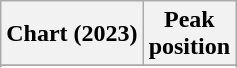<table class="wikitable sortable plainrowheaders" style="text-align:center">
<tr>
<th scope="col">Chart (2023)</th>
<th scope="col">Peak<br>position</th>
</tr>
<tr>
</tr>
<tr>
</tr>
<tr>
</tr>
<tr>
</tr>
<tr>
</tr>
<tr>
</tr>
<tr>
</tr>
<tr>
</tr>
<tr>
</tr>
</table>
